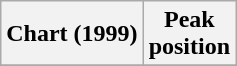<table class="wikitable plainrowheaders sortable">
<tr>
<th scope="col">Chart (1999)</th>
<th scope="col">Peak<br>position</th>
</tr>
<tr>
</tr>
</table>
